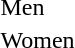<table>
<tr>
<td>Men</td>
<td nowrap></td>
<td nowrap></td>
<td nowrap></td>
</tr>
<tr>
<td>Women</td>
<td></td>
<td nowrap></td>
<td></td>
</tr>
</table>
